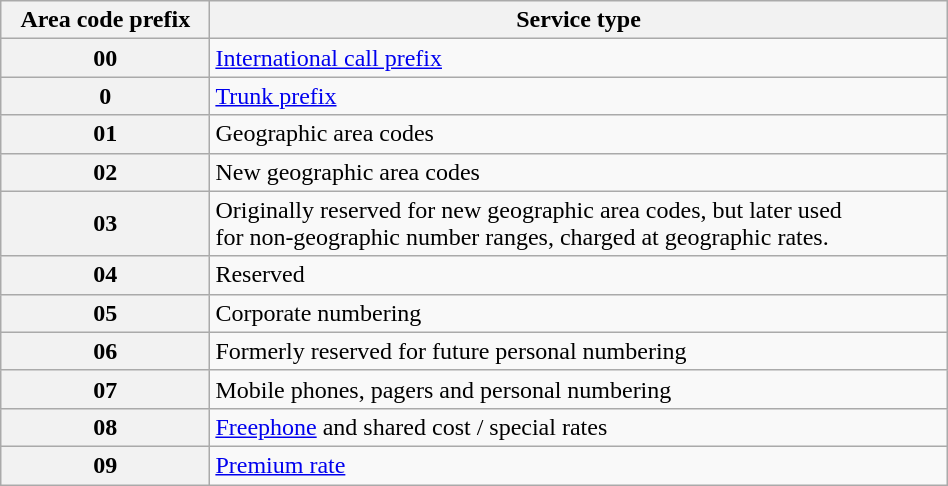<table class="wikitable" style="width: 50%; margin-left: 1.5em;">
<tr>
<th scope="col">Area code prefix</th>
<th scope="col">Service type</th>
</tr>
<tr>
<th scope="row">00</th>
<td><a href='#'>International call prefix</a></td>
</tr>
<tr>
<th scope="row">0</th>
<td><a href='#'>Trunk prefix</a></td>
</tr>
<tr>
<th scope="row">01</th>
<td>Geographic area codes</td>
</tr>
<tr>
<th scope="row">02</th>
<td>New geographic area codes</td>
</tr>
<tr>
<th scope="row">03</th>
<td>Originally reserved for new geographic area codes, but later used<br>for non-geographic number ranges, charged at geographic rates.</td>
</tr>
<tr>
<th scope="row">04</th>
<td>Reserved</td>
</tr>
<tr>
<th scope="row">05</th>
<td>Corporate numbering</td>
</tr>
<tr>
<th scope="row">06</th>
<td>Formerly reserved for future personal numbering</td>
</tr>
<tr>
<th scope="row">07</th>
<td>Mobile phones, pagers and personal numbering</td>
</tr>
<tr>
<th scope="row">08</th>
<td><a href='#'>Freephone</a> and shared cost / special rates</td>
</tr>
<tr>
<th scope="row">09</th>
<td><a href='#'>Premium rate</a></td>
</tr>
</table>
